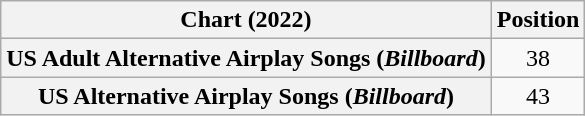<table class="wikitable sortable plainrowheaders" style="text-align:center">
<tr>
<th scope="col">Chart (2022)</th>
<th scope="col">Position</th>
</tr>
<tr>
<th scope="row">US Adult Alternative Airplay Songs (<em>Billboard</em>)</th>
<td>38</td>
</tr>
<tr>
<th scope="row">US Alternative Airplay Songs (<em>Billboard</em>)</th>
<td>43</td>
</tr>
</table>
